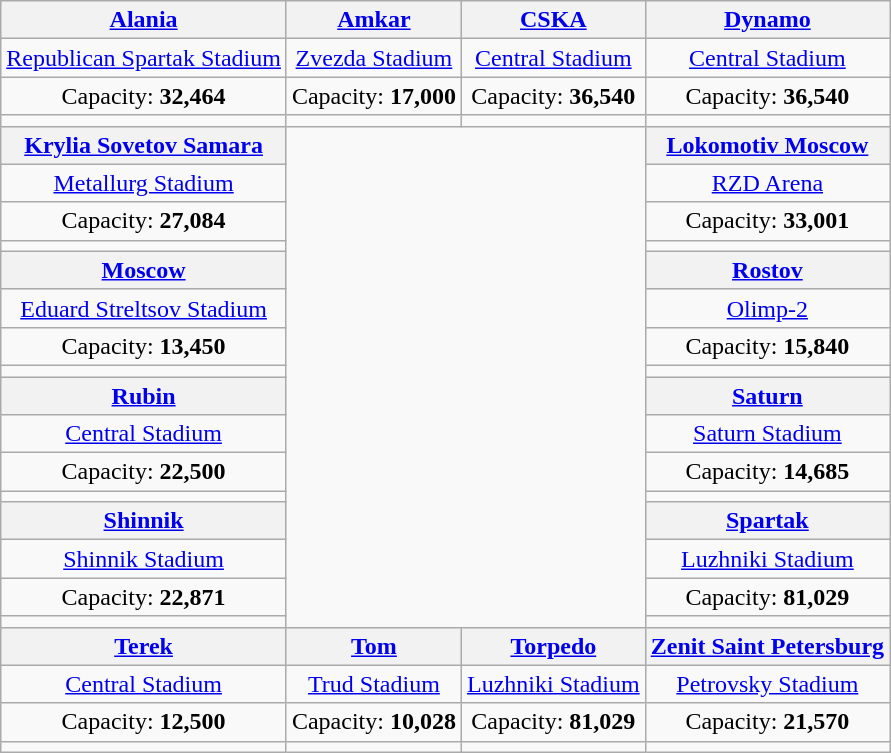<table class="wikitable" style="text-align:center;">
<tr>
<th><a href='#'>Alania</a></th>
<th><a href='#'>Amkar</a></th>
<th><a href='#'>CSKA</a></th>
<th><a href='#'>Dynamo</a></th>
</tr>
<tr>
<td><a href='#'>Republican Spartak Stadium</a></td>
<td><a href='#'>Zvezda Stadium</a></td>
<td><a href='#'>Central Stadium</a></td>
<td><a href='#'>Central Stadium</a></td>
</tr>
<tr>
<td>Capacity: <strong>32,464</strong></td>
<td>Capacity: <strong>17,000</strong></td>
<td>Capacity: <strong>36,540</strong></td>
<td>Capacity: <strong>36,540</strong></td>
</tr>
<tr>
<td></td>
<td></td>
<td></td>
<td></td>
</tr>
<tr>
<th><a href='#'>Krylia Sovetov Samara</a></th>
<td colspan="2" rowspan="16"><br>
</td>
<th><a href='#'>Lokomotiv Moscow</a></th>
</tr>
<tr>
<td><a href='#'>Metallurg Stadium</a></td>
<td><a href='#'>RZD Arena</a></td>
</tr>
<tr>
<td>Capacity: <strong>27,084</strong></td>
<td>Capacity: <strong>33,001</strong></td>
</tr>
<tr>
<td></td>
<td></td>
</tr>
<tr>
<th><a href='#'>Moscow</a></th>
<th><a href='#'>Rostov</a></th>
</tr>
<tr>
<td><a href='#'>Eduard Streltsov Stadium</a></td>
<td><a href='#'>Olimp-2</a></td>
</tr>
<tr>
<td>Capacity: <strong>13,450</strong></td>
<td>Capacity: <strong>15,840</strong></td>
</tr>
<tr>
<td></td>
<td></td>
</tr>
<tr>
<th><a href='#'>Rubin</a></th>
<th><a href='#'>Saturn</a></th>
</tr>
<tr>
<td><a href='#'>Central Stadium</a></td>
<td><a href='#'>Saturn Stadium</a></td>
</tr>
<tr>
<td>Capacity: <strong>22,500</strong></td>
<td>Capacity: <strong>14,685</strong></td>
</tr>
<tr>
<td></td>
<td></td>
</tr>
<tr>
<th><a href='#'>Shinnik</a></th>
<th><a href='#'>Spartak</a></th>
</tr>
<tr>
<td><a href='#'>Shinnik Stadium</a></td>
<td><a href='#'>Luzhniki Stadium</a></td>
</tr>
<tr>
<td>Capacity: <strong>22,871</strong></td>
<td>Capacity: <strong>81,029</strong></td>
</tr>
<tr>
<td></td>
<td></td>
</tr>
<tr>
<th><a href='#'>Terek</a></th>
<th><a href='#'>Tom</a></th>
<th><a href='#'>Torpedo</a></th>
<th><a href='#'>Zenit Saint Petersburg</a></th>
</tr>
<tr>
<td><a href='#'>Central Stadium</a></td>
<td><a href='#'>Trud Stadium</a></td>
<td><a href='#'>Luzhniki Stadium</a></td>
<td><a href='#'>Petrovsky Stadium</a></td>
</tr>
<tr>
<td>Capacity: <strong>12,500</strong></td>
<td>Capacity: <strong>10,028</strong></td>
<td>Capacity: <strong>81,029</strong></td>
<td>Capacity: <strong>21,570</strong></td>
</tr>
<tr>
<td></td>
<td></td>
<td></td>
<td></td>
</tr>
</table>
